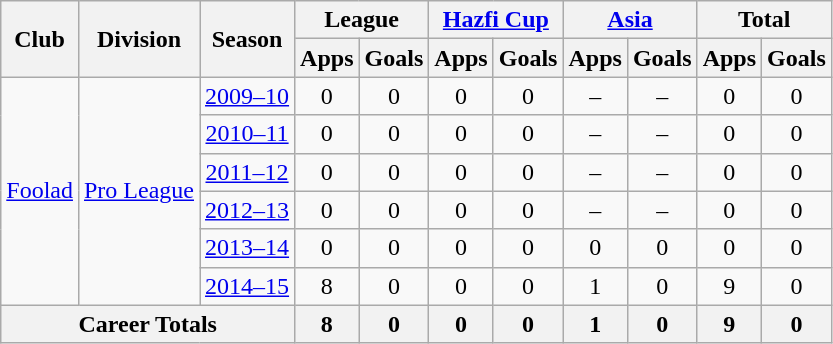<table class="wikitable" style="text-align: center;">
<tr>
<th rowspan="2">Club</th>
<th rowspan="2">Division</th>
<th rowspan="2">Season</th>
<th colspan="2">League</th>
<th colspan="2"><a href='#'>Hazfi Cup</a></th>
<th colspan="2"><a href='#'>Asia</a></th>
<th colspan="2">Total</th>
</tr>
<tr>
<th>Apps</th>
<th>Goals</th>
<th>Apps</th>
<th>Goals</th>
<th>Apps</th>
<th>Goals</th>
<th>Apps</th>
<th>Goals</th>
</tr>
<tr>
<td rowspan="6"><a href='#'>Foolad</a></td>
<td rowspan="6"><a href='#'>Pro League</a></td>
<td><a href='#'>2009–10</a></td>
<td>0</td>
<td>0</td>
<td>0</td>
<td>0</td>
<td>–</td>
<td>–</td>
<td>0</td>
<td>0</td>
</tr>
<tr>
<td><a href='#'>2010–11</a></td>
<td>0</td>
<td>0</td>
<td>0</td>
<td>0</td>
<td>–</td>
<td>–</td>
<td>0</td>
<td>0</td>
</tr>
<tr>
<td><a href='#'>2011–12</a></td>
<td>0</td>
<td>0</td>
<td>0</td>
<td>0</td>
<td>–</td>
<td>–</td>
<td>0</td>
<td>0</td>
</tr>
<tr>
<td><a href='#'>2012–13</a></td>
<td>0</td>
<td>0</td>
<td>0</td>
<td>0</td>
<td>–</td>
<td>–</td>
<td>0</td>
<td>0</td>
</tr>
<tr>
<td><a href='#'>2013–14</a></td>
<td>0</td>
<td>0</td>
<td>0</td>
<td>0</td>
<td>0</td>
<td>0</td>
<td>0</td>
<td>0</td>
</tr>
<tr>
<td><a href='#'>2014–15</a></td>
<td>8</td>
<td>0</td>
<td>0</td>
<td>0</td>
<td>1</td>
<td>0</td>
<td>9</td>
<td>0</td>
</tr>
<tr>
<th colspan=3>Career Totals</th>
<th>8</th>
<th>0</th>
<th>0</th>
<th>0</th>
<th>1</th>
<th>0</th>
<th>9</th>
<th>0</th>
</tr>
</table>
